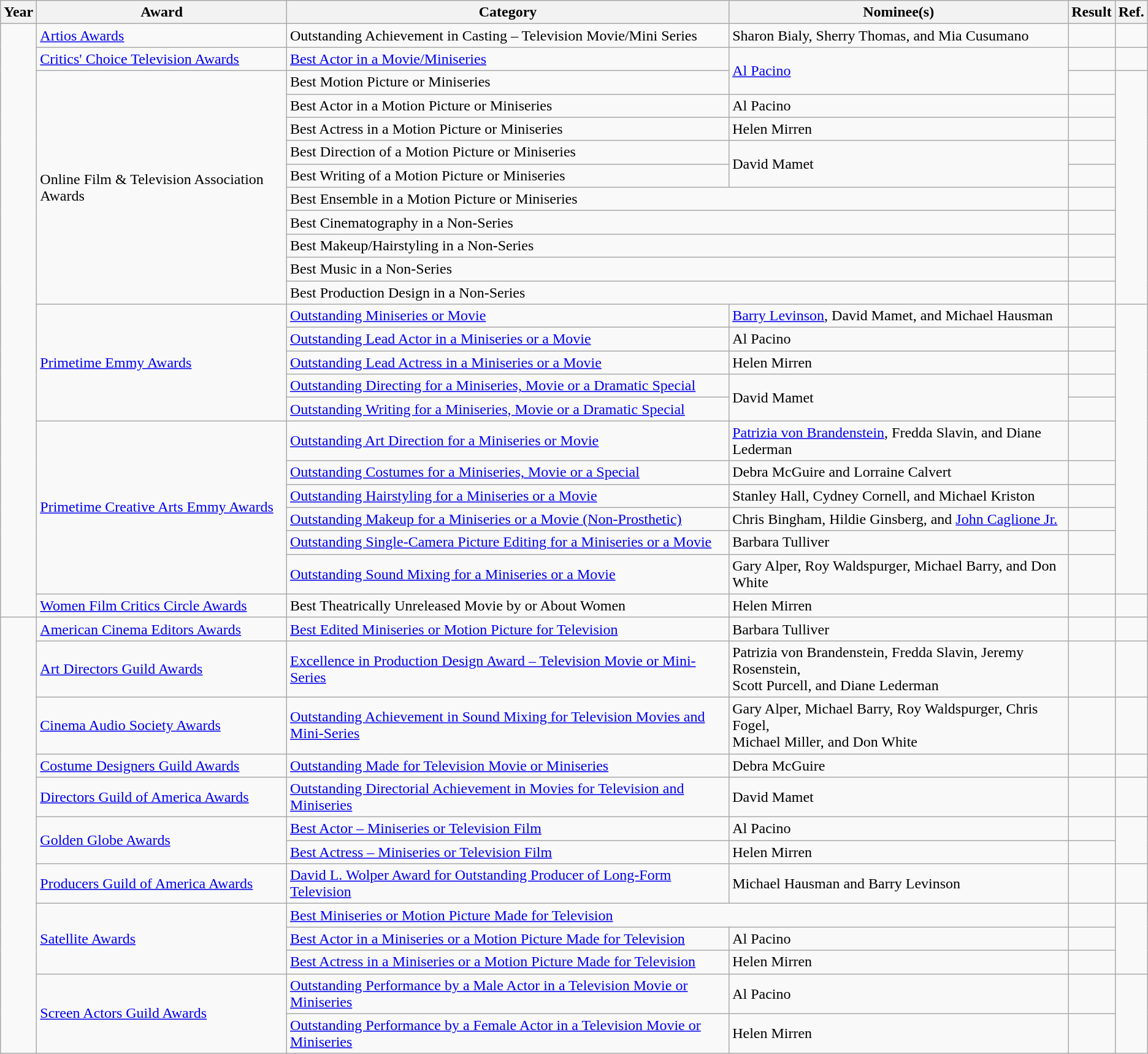<table class="wikitable sortable">
<tr>
<th>Year</th>
<th>Award</th>
<th>Category</th>
<th>Nominee(s)</th>
<th>Result</th>
<th>Ref.</th>
</tr>
<tr>
<td rowspan="24"></td>
<td><a href='#'>Artios Awards</a></td>
<td>Outstanding Achievement in Casting – Television Movie/Mini Series</td>
<td>Sharon Bialy, Sherry Thomas, and Mia Cusumano</td>
<td></td>
<td align="center"></td>
</tr>
<tr>
<td><a href='#'>Critics' Choice Television Awards</a></td>
<td><a href='#'>Best Actor in a Movie/Miniseries</a></td>
<td rowspan="2"><a href='#'>Al Pacino</a></td>
<td></td>
<td align="center"></td>
</tr>
<tr>
<td rowspan="10">Online Film & Television Association Awards</td>
<td colspan="2">Best Motion Picture or Miniseries</td>
<td></td>
<td align="center" rowspan="10"></td>
</tr>
<tr>
<td>Best Actor in a Motion Picture or Miniseries</td>
<td>Al Pacino</td>
<td></td>
</tr>
<tr>
<td>Best Actress in a Motion Picture or Miniseries</td>
<td>Helen Mirren</td>
<td></td>
</tr>
<tr>
<td>Best Direction of a Motion Picture or Miniseries</td>
<td rowspan="2">David Mamet</td>
<td></td>
</tr>
<tr>
<td>Best Writing of a Motion Picture or Miniseries</td>
<td></td>
</tr>
<tr>
<td colspan="2">Best Ensemble in a Motion Picture or Miniseries</td>
<td></td>
</tr>
<tr>
<td colspan="2">Best Cinematography in a Non-Series</td>
<td></td>
</tr>
<tr>
<td colspan="2">Best Makeup/Hairstyling in a Non-Series</td>
<td></td>
</tr>
<tr>
<td colspan="2">Best Music in a Non-Series</td>
<td></td>
</tr>
<tr>
<td colspan="2">Best Production Design in a Non-Series</td>
<td></td>
</tr>
<tr>
<td rowspan="5"><a href='#'>Primetime Emmy Awards</a></td>
<td><a href='#'>Outstanding Miniseries or Movie</a></td>
<td><a href='#'>Barry Levinson</a>, David Mamet, and Michael Hausman</td>
<td></td>
<td align="center" rowspan="11"></td>
</tr>
<tr>
<td><a href='#'>Outstanding Lead Actor in a Miniseries or a Movie</a></td>
<td>Al Pacino</td>
<td></td>
</tr>
<tr>
<td><a href='#'>Outstanding Lead Actress in a Miniseries or a Movie</a></td>
<td>Helen Mirren</td>
<td></td>
</tr>
<tr>
<td><a href='#'>Outstanding Directing for a Miniseries, Movie or a Dramatic Special</a></td>
<td rowspan="2">David Mamet</td>
<td></td>
</tr>
<tr>
<td><a href='#'>Outstanding Writing for a Miniseries, Movie or a Dramatic Special</a></td>
<td></td>
</tr>
<tr>
<td rowspan="6"><a href='#'>Primetime Creative Arts Emmy Awards</a></td>
<td><a href='#'>Outstanding Art Direction for a Miniseries or Movie</a></td>
<td><a href='#'>Patrizia von Brandenstein</a>, Fredda Slavin, and Diane Lederman</td>
<td></td>
</tr>
<tr>
<td><a href='#'>Outstanding Costumes for a Miniseries, Movie or a Special</a></td>
<td>Debra McGuire and Lorraine Calvert</td>
<td></td>
</tr>
<tr>
<td><a href='#'>Outstanding Hairstyling for a Miniseries or a Movie</a></td>
<td>Stanley Hall, Cydney Cornell, and Michael Kriston</td>
<td></td>
</tr>
<tr>
<td><a href='#'>Outstanding Makeup for a Miniseries or a Movie (Non-Prosthetic)</a></td>
<td>Chris Bingham, Hildie Ginsberg, and <a href='#'>John Caglione Jr.</a></td>
<td></td>
</tr>
<tr>
<td><a href='#'>Outstanding Single-Camera Picture Editing for a Miniseries or a Movie</a></td>
<td>Barbara Tulliver</td>
<td></td>
</tr>
<tr>
<td><a href='#'>Outstanding Sound Mixing for a Miniseries or a Movie</a></td>
<td>Gary Alper, Roy Waldspurger, Michael Barry, and Don White</td>
<td></td>
</tr>
<tr>
<td><a href='#'>Women Film Critics Circle Awards</a></td>
<td>Best Theatrically Unreleased Movie by or About Women</td>
<td>Helen Mirren</td>
<td></td>
<td align="center"></td>
</tr>
<tr>
<td rowspan="13"></td>
<td><a href='#'>American Cinema Editors Awards</a></td>
<td><a href='#'>Best Edited Miniseries or Motion Picture for Television</a></td>
<td>Barbara Tulliver</td>
<td></td>
<td align="center"></td>
</tr>
<tr>
<td><a href='#'>Art Directors Guild Awards</a></td>
<td><a href='#'>Excellence in Production Design Award – Television Movie or Mini-Series</a></td>
<td>Patrizia von Brandenstein, Fredda Slavin, Jeremy Rosenstein, <br> Scott Purcell, and Diane Lederman</td>
<td></td>
<td align="center"></td>
</tr>
<tr>
<td><a href='#'>Cinema Audio Society Awards</a></td>
<td><a href='#'>Outstanding Achievement in Sound Mixing for Television Movies and Mini-Series</a></td>
<td>Gary Alper, Michael Barry, Roy Waldspurger, Chris Fogel, <br> Michael Miller, and Don White</td>
<td></td>
<td align="center"></td>
</tr>
<tr>
<td><a href='#'>Costume Designers Guild Awards</a></td>
<td><a href='#'>Outstanding Made for Television Movie or Miniseries</a></td>
<td>Debra McGuire</td>
<td></td>
<td align="center"></td>
</tr>
<tr>
<td><a href='#'>Directors Guild of America Awards</a></td>
<td><a href='#'>Outstanding Directorial Achievement in Movies for Television and Miniseries</a></td>
<td>David Mamet</td>
<td></td>
<td align="center"></td>
</tr>
<tr>
<td rowspan="2"><a href='#'>Golden Globe Awards</a></td>
<td><a href='#'>Best Actor – Miniseries or Television Film</a></td>
<td>Al Pacino</td>
<td></td>
<td align="center" rowspan="2"></td>
</tr>
<tr>
<td><a href='#'>Best Actress – Miniseries or Television Film</a></td>
<td>Helen Mirren</td>
<td></td>
</tr>
<tr>
<td><a href='#'>Producers Guild of America Awards</a></td>
<td><a href='#'>David L. Wolper Award for Outstanding Producer of Long-Form Television</a></td>
<td>Michael Hausman and Barry Levinson</td>
<td></td>
<td align="center"></td>
</tr>
<tr>
<td rowspan="3"><a href='#'>Satellite Awards</a></td>
<td colspan="2"><a href='#'>Best Miniseries or Motion Picture Made for Television</a></td>
<td></td>
<td align="center" rowspan="3"></td>
</tr>
<tr>
<td><a href='#'>Best Actor in a Miniseries or a Motion Picture Made for Television</a></td>
<td>Al Pacino</td>
<td></td>
</tr>
<tr>
<td><a href='#'>Best Actress in a Miniseries or a Motion Picture Made for Television</a></td>
<td>Helen Mirren</td>
<td></td>
</tr>
<tr>
<td rowspan="2"><a href='#'>Screen Actors Guild Awards</a></td>
<td><a href='#'>Outstanding Performance by a Male Actor in a Television Movie or Miniseries</a></td>
<td>Al Pacino</td>
<td></td>
<td align="center" rowspan="2"></td>
</tr>
<tr>
<td><a href='#'>Outstanding Performance by a Female Actor in a Television Movie or Miniseries</a></td>
<td>Helen Mirren</td>
<td></td>
</tr>
</table>
